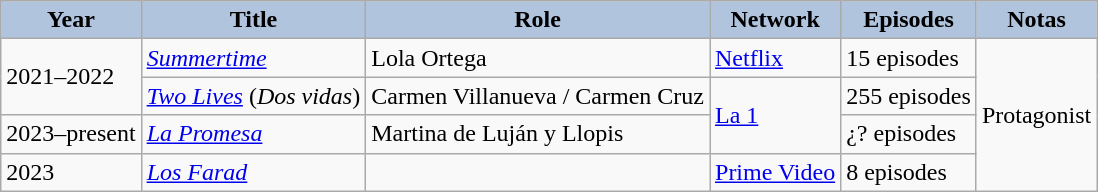<table class="wikitable">
<tr>
<th style="background:#B0C4DE;">Year</th>
<th style="background:#B0C4DE;">Title</th>
<th style="background:#B0C4DE;">Role</th>
<th style="background:#B0C4DE;">Network</th>
<th style="background:#B0C4DE;">Episodes</th>
<th style="background:#B0C4DE;">Notas</th>
</tr>
<tr>
<td rowspan="2">2021–2022</td>
<td><em><a href='#'>Summertime</a></em></td>
<td>Lola Ortega</td>
<td><a href='#'>Netflix</a></td>
<td>15 episodes</td>
<td rowspan="4">Protagonist</td>
</tr>
<tr>
<td><em><a href='#'>Two Lives</a></em> (<em>Dos vidas</em>)</td>
<td>Carmen Villanueva / Carmen Cruz</td>
<td rowspan="2"><a href='#'>La 1</a></td>
<td>255 episodes</td>
</tr>
<tr>
<td>2023–present</td>
<td><em><a href='#'>La Promesa</a></em></td>
<td>Martina de Luján y Llopis</td>
<td>¿? episodes</td>
</tr>
<tr>
<td>2023</td>
<td><em><a href='#'>Los Farad</a></em></td>
<td></td>
<td><a href='#'>Prime Video</a></td>
<td>8 episodes</td>
</tr>
</table>
